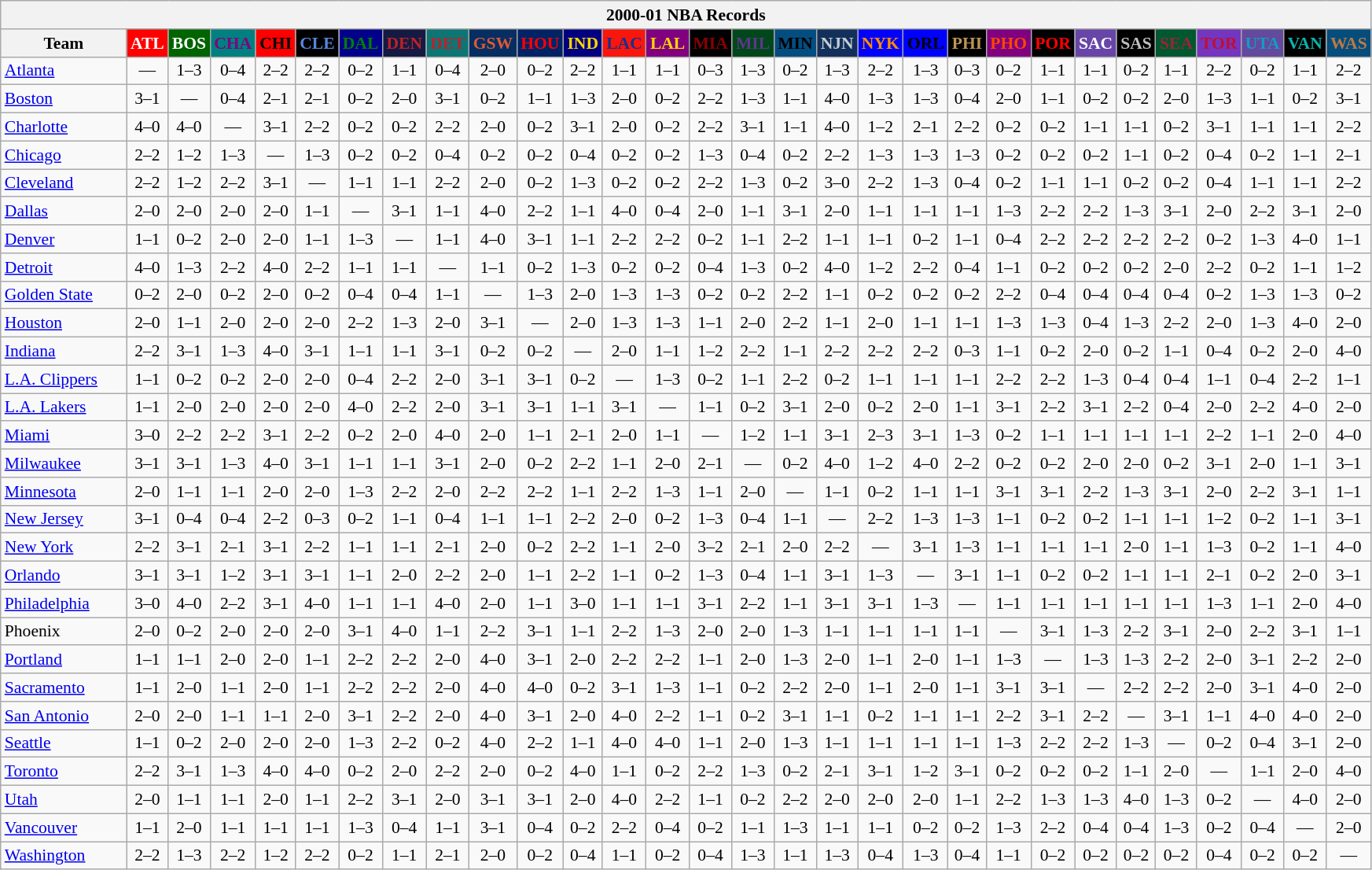<table class="wikitable" style="font-size:90%; text-align:center;">
<tr>
<th colspan=30>2000-01 NBA Records</th>
</tr>
<tr>
<th width=100>Team</th>
<th style="background:#FF0000;color:#FFFFFF;width=35">ATL</th>
<th style="background:#006400;color:#FFFFFF;width=35">BOS</th>
<th style="background:#008080;color:#800080;width=35">CHA</th>
<th style="background:#FF0000;color:#000000;width=35">CHI</th>
<th style="background:#000000;color:#5787DC;width=35">CLE</th>
<th style="background:#00008B;color:#008000;width=35">DAL</th>
<th style="background:#141A44;color:#BC2224;width=35">DEN</th>
<th style="background:#0C7674;color:#BB222C;width=35">DET</th>
<th style="background:#072E63;color:#DC5A34;width=35">GSW</th>
<th style="background:#002366;color:#FF0000;width=35">HOU</th>
<th style="background:#000080;color:#FFD700;width=35">IND</th>
<th style="background:#F9160D;color:#1A2E8B;width=35">LAC</th>
<th style="background:#800080;color:#FFD700;width=35">LAL</th>
<th style="background:#000000;color:#8B0000;width=35">MIA</th>
<th style="background:#00471B;color:#5C378A;width=35">MIL</th>
<th style="background:#044D80;color:#000000;width=35">MIN</th>
<th style="background:#12305B;color:#C4CED4;width=35">NJN</th>
<th style="background:#0000FF;color:#FF8C00;width=35">NYK</th>
<th style="background:#0000FF;color:#000000;width=35">ORL</th>
<th style="background:#000000;color:#BB9754;width=35">PHI</th>
<th style="background:#800080;color:#FF4500;width=35">PHO</th>
<th style="background:#000000;color:#FF0000;width=35">POR</th>
<th style="background:#6846A8;color:#FFFFFF;width=35">SAC</th>
<th style="background:#000000;color:#C0C0C0;width=35">SAS</th>
<th style="background:#005831;color:#992634;width=35">SEA</th>
<th style="background:#7436BF;color:#BE0F34;width=35">TOR</th>
<th style="background:#644A9C;color:#149BC7;width=35">UTA</th>
<th style="background:#000000;color:#0CB2AC;width=35">VAN</th>
<th style="background:#044D7D;color:#BC7A44;width=35">WAS</th>
</tr>
<tr>
<td style="text-align:left;"><a href='#'>Atlanta</a></td>
<td>—</td>
<td>1–3</td>
<td>0–4</td>
<td>2–2</td>
<td>2–2</td>
<td>0–2</td>
<td>1–1</td>
<td>0–4</td>
<td>2–0</td>
<td>0–2</td>
<td>2–2</td>
<td>1–1</td>
<td>1–1</td>
<td>0–3</td>
<td>1–3</td>
<td>0–2</td>
<td>1–3</td>
<td>2–2</td>
<td>1–3</td>
<td>0–3</td>
<td>0–2</td>
<td>1–1</td>
<td>1–1</td>
<td>0–2</td>
<td>1–1</td>
<td>2–2</td>
<td>0–2</td>
<td>1–1</td>
<td>2–2</td>
</tr>
<tr>
<td style="text-align:left;"><a href='#'>Boston</a></td>
<td>3–1</td>
<td>—</td>
<td>0–4</td>
<td>2–1</td>
<td>2–1</td>
<td>0–2</td>
<td>2–0</td>
<td>3–1</td>
<td>0–2</td>
<td>1–1</td>
<td>1–3</td>
<td>2–0</td>
<td>0–2</td>
<td>2–2</td>
<td>1–3</td>
<td>1–1</td>
<td>4–0</td>
<td>1–3</td>
<td>1–3</td>
<td>0–4</td>
<td>2–0</td>
<td>1–1</td>
<td>0–2</td>
<td>0–2</td>
<td>2–0</td>
<td>1–3</td>
<td>1–1</td>
<td>0–2</td>
<td>3–1</td>
</tr>
<tr>
<td style="text-align:left;"><a href='#'>Charlotte</a></td>
<td>4–0</td>
<td>4–0</td>
<td>—</td>
<td>3–1</td>
<td>2–2</td>
<td>0–2</td>
<td>0–2</td>
<td>2–2</td>
<td>2–0</td>
<td>0–2</td>
<td>3–1</td>
<td>2–0</td>
<td>0–2</td>
<td>2–2</td>
<td>3–1</td>
<td>1–1</td>
<td>4–0</td>
<td>1–2</td>
<td>2–1</td>
<td>2–2</td>
<td>0–2</td>
<td>0–2</td>
<td>1–1</td>
<td>1–1</td>
<td>0–2</td>
<td>3–1</td>
<td>1–1</td>
<td>1–1</td>
<td>2–2</td>
</tr>
<tr>
<td style="text-align:left;"><a href='#'>Chicago</a></td>
<td>2–2</td>
<td>1–2</td>
<td>1–3</td>
<td>—</td>
<td>1–3</td>
<td>0–2</td>
<td>0–2</td>
<td>0–4</td>
<td>0–2</td>
<td>0–2</td>
<td>0–4</td>
<td>0–2</td>
<td>0–2</td>
<td>1–3</td>
<td>0–4</td>
<td>0–2</td>
<td>2–2</td>
<td>1–3</td>
<td>1–3</td>
<td>1–3</td>
<td>0–2</td>
<td>0–2</td>
<td>0–2</td>
<td>1–1</td>
<td>0–2</td>
<td>0–4</td>
<td>0–2</td>
<td>1–1</td>
<td>2–1</td>
</tr>
<tr>
<td style="text-align:left;"><a href='#'>Cleveland</a></td>
<td>2–2</td>
<td>1–2</td>
<td>2–2</td>
<td>3–1</td>
<td>—</td>
<td>1–1</td>
<td>1–1</td>
<td>2–2</td>
<td>2–0</td>
<td>0–2</td>
<td>1–3</td>
<td>0–2</td>
<td>0–2</td>
<td>2–2</td>
<td>1–3</td>
<td>0–2</td>
<td>3–0</td>
<td>2–2</td>
<td>1–3</td>
<td>0–4</td>
<td>0–2</td>
<td>1–1</td>
<td>1–1</td>
<td>0–2</td>
<td>0–2</td>
<td>0–4</td>
<td>1–1</td>
<td>1–1</td>
<td>2–2</td>
</tr>
<tr>
<td style="text-align:left;"><a href='#'>Dallas</a></td>
<td>2–0</td>
<td>2–0</td>
<td>2–0</td>
<td>2–0</td>
<td>1–1</td>
<td>—</td>
<td>3–1</td>
<td>1–1</td>
<td>4–0</td>
<td>2–2</td>
<td>1–1</td>
<td>4–0</td>
<td>0–4</td>
<td>2–0</td>
<td>1–1</td>
<td>3–1</td>
<td>2–0</td>
<td>1–1</td>
<td>1–1</td>
<td>1–1</td>
<td>1–3</td>
<td>2–2</td>
<td>2–2</td>
<td>1–3</td>
<td>3–1</td>
<td>2–0</td>
<td>2–2</td>
<td>3–1</td>
<td>2–0</td>
</tr>
<tr>
<td style="text-align:left;"><a href='#'>Denver</a></td>
<td>1–1</td>
<td>0–2</td>
<td>2–0</td>
<td>2–0</td>
<td>1–1</td>
<td>1–3</td>
<td>—</td>
<td>1–1</td>
<td>4–0</td>
<td>3–1</td>
<td>1–1</td>
<td>2–2</td>
<td>2–2</td>
<td>0–2</td>
<td>1–1</td>
<td>2–2</td>
<td>1–1</td>
<td>1–1</td>
<td>0–2</td>
<td>1–1</td>
<td>0–4</td>
<td>2–2</td>
<td>2–2</td>
<td>2–2</td>
<td>2–2</td>
<td>0–2</td>
<td>1–3</td>
<td>4–0</td>
<td>1–1</td>
</tr>
<tr>
<td style="text-align:left;"><a href='#'>Detroit</a></td>
<td>4–0</td>
<td>1–3</td>
<td>2–2</td>
<td>4–0</td>
<td>2–2</td>
<td>1–1</td>
<td>1–1</td>
<td>—</td>
<td>1–1</td>
<td>0–2</td>
<td>1–3</td>
<td>0–2</td>
<td>0–2</td>
<td>0–4</td>
<td>1–3</td>
<td>0–2</td>
<td>4–0</td>
<td>1–2</td>
<td>2–2</td>
<td>0–4</td>
<td>1–1</td>
<td>0–2</td>
<td>0–2</td>
<td>0–2</td>
<td>2–0</td>
<td>2–2</td>
<td>0–2</td>
<td>1–1</td>
<td>1–2</td>
</tr>
<tr>
<td style="text-align:left;"><a href='#'>Golden State</a></td>
<td>0–2</td>
<td>2–0</td>
<td>0–2</td>
<td>2–0</td>
<td>0–2</td>
<td>0–4</td>
<td>0–4</td>
<td>1–1</td>
<td>—</td>
<td>1–3</td>
<td>2–0</td>
<td>1–3</td>
<td>1–3</td>
<td>0–2</td>
<td>0–2</td>
<td>2–2</td>
<td>1–1</td>
<td>0–2</td>
<td>0–2</td>
<td>0–2</td>
<td>2–2</td>
<td>0–4</td>
<td>0–4</td>
<td>0–4</td>
<td>0–4</td>
<td>0–2</td>
<td>1–3</td>
<td>1–3</td>
<td>0–2</td>
</tr>
<tr>
<td style="text-align:left;"><a href='#'>Houston</a></td>
<td>2–0</td>
<td>1–1</td>
<td>2–0</td>
<td>2–0</td>
<td>2–0</td>
<td>2–2</td>
<td>1–3</td>
<td>2–0</td>
<td>3–1</td>
<td>—</td>
<td>2–0</td>
<td>1–3</td>
<td>1–3</td>
<td>1–1</td>
<td>2–0</td>
<td>2–2</td>
<td>1–1</td>
<td>2–0</td>
<td>1–1</td>
<td>1–1</td>
<td>1–3</td>
<td>1–3</td>
<td>0–4</td>
<td>1–3</td>
<td>2–2</td>
<td>2–0</td>
<td>1–3</td>
<td>4–0</td>
<td>2–0</td>
</tr>
<tr>
<td style="text-align:left;"><a href='#'>Indiana</a></td>
<td>2–2</td>
<td>3–1</td>
<td>1–3</td>
<td>4–0</td>
<td>3–1</td>
<td>1–1</td>
<td>1–1</td>
<td>3–1</td>
<td>0–2</td>
<td>0–2</td>
<td>—</td>
<td>2–0</td>
<td>1–1</td>
<td>1–2</td>
<td>2–2</td>
<td>1–1</td>
<td>2–2</td>
<td>2–2</td>
<td>2–2</td>
<td>0–3</td>
<td>1–1</td>
<td>0–2</td>
<td>2–0</td>
<td>0–2</td>
<td>1–1</td>
<td>0–4</td>
<td>0–2</td>
<td>2–0</td>
<td>4–0</td>
</tr>
<tr>
<td style="text-align:left;"><a href='#'>L.A. Clippers</a></td>
<td>1–1</td>
<td>0–2</td>
<td>0–2</td>
<td>2–0</td>
<td>2–0</td>
<td>0–4</td>
<td>2–2</td>
<td>2–0</td>
<td>3–1</td>
<td>3–1</td>
<td>0–2</td>
<td>—</td>
<td>1–3</td>
<td>0–2</td>
<td>1–1</td>
<td>2–2</td>
<td>0–2</td>
<td>1–1</td>
<td>1–1</td>
<td>1–1</td>
<td>2–2</td>
<td>2–2</td>
<td>1–3</td>
<td>0–4</td>
<td>0–4</td>
<td>1–1</td>
<td>0–4</td>
<td>2–2</td>
<td>1–1</td>
</tr>
<tr>
<td style="text-align:left;"><a href='#'>L.A. Lakers</a></td>
<td>1–1</td>
<td>2–0</td>
<td>2–0</td>
<td>2–0</td>
<td>2–0</td>
<td>4–0</td>
<td>2–2</td>
<td>2–0</td>
<td>3–1</td>
<td>3–1</td>
<td>1–1</td>
<td>3–1</td>
<td>—</td>
<td>1–1</td>
<td>0–2</td>
<td>3–1</td>
<td>2–0</td>
<td>0–2</td>
<td>2–0</td>
<td>1–1</td>
<td>3–1</td>
<td>2–2</td>
<td>3–1</td>
<td>2–2</td>
<td>0–4</td>
<td>2–0</td>
<td>2–2</td>
<td>4–0</td>
<td>2–0</td>
</tr>
<tr>
<td style="text-align:left;"><a href='#'>Miami</a></td>
<td>3–0</td>
<td>2–2</td>
<td>2–2</td>
<td>3–1</td>
<td>2–2</td>
<td>0–2</td>
<td>2–0</td>
<td>4–0</td>
<td>2–0</td>
<td>1–1</td>
<td>2–1</td>
<td>2–0</td>
<td>1–1</td>
<td>—</td>
<td>1–2</td>
<td>1–1</td>
<td>3–1</td>
<td>2–3</td>
<td>3–1</td>
<td>1–3</td>
<td>0–2</td>
<td>1–1</td>
<td>1–1</td>
<td>1–1</td>
<td>1–1</td>
<td>2–2</td>
<td>1–1</td>
<td>2–0</td>
<td>4–0</td>
</tr>
<tr>
<td style="text-align:left;"><a href='#'>Milwaukee</a></td>
<td>3–1</td>
<td>3–1</td>
<td>1–3</td>
<td>4–0</td>
<td>3–1</td>
<td>1–1</td>
<td>1–1</td>
<td>3–1</td>
<td>2–0</td>
<td>0–2</td>
<td>2–2</td>
<td>1–1</td>
<td>2–0</td>
<td>2–1</td>
<td>—</td>
<td>0–2</td>
<td>4–0</td>
<td>1–2</td>
<td>4–0</td>
<td>2–2</td>
<td>0–2</td>
<td>0–2</td>
<td>2–0</td>
<td>2–0</td>
<td>0–2</td>
<td>3–1</td>
<td>2–0</td>
<td>1–1</td>
<td>3–1</td>
</tr>
<tr>
<td style="text-align:left;"><a href='#'>Minnesota</a></td>
<td>2–0</td>
<td>1–1</td>
<td>1–1</td>
<td>2–0</td>
<td>2–0</td>
<td>1–3</td>
<td>2–2</td>
<td>2–0</td>
<td>2–2</td>
<td>2–2</td>
<td>1–1</td>
<td>2–2</td>
<td>1–3</td>
<td>1–1</td>
<td>2–0</td>
<td>—</td>
<td>1–1</td>
<td>0–2</td>
<td>1–1</td>
<td>1–1</td>
<td>3–1</td>
<td>3–1</td>
<td>2–2</td>
<td>1–3</td>
<td>3–1</td>
<td>2–0</td>
<td>2–2</td>
<td>3–1</td>
<td>1–1</td>
</tr>
<tr>
<td style="text-align:left;"><a href='#'>New Jersey</a></td>
<td>3–1</td>
<td>0–4</td>
<td>0–4</td>
<td>2–2</td>
<td>0–3</td>
<td>0–2</td>
<td>1–1</td>
<td>0–4</td>
<td>1–1</td>
<td>1–1</td>
<td>2–2</td>
<td>2–0</td>
<td>0–2</td>
<td>1–3</td>
<td>0–4</td>
<td>1–1</td>
<td>—</td>
<td>2–2</td>
<td>1–3</td>
<td>1–3</td>
<td>1–1</td>
<td>0–2</td>
<td>0–2</td>
<td>1–1</td>
<td>1–1</td>
<td>1–2</td>
<td>0–2</td>
<td>1–1</td>
<td>3–1</td>
</tr>
<tr>
<td style="text-align:left;"><a href='#'>New York</a></td>
<td>2–2</td>
<td>3–1</td>
<td>2–1</td>
<td>3–1</td>
<td>2–2</td>
<td>1–1</td>
<td>1–1</td>
<td>2–1</td>
<td>2–0</td>
<td>0–2</td>
<td>2–2</td>
<td>1–1</td>
<td>2–0</td>
<td>3–2</td>
<td>2–1</td>
<td>2–0</td>
<td>2–2</td>
<td>—</td>
<td>3–1</td>
<td>1–3</td>
<td>1–1</td>
<td>1–1</td>
<td>1–1</td>
<td>2–0</td>
<td>1–1</td>
<td>1–3</td>
<td>0–2</td>
<td>1–1</td>
<td>4–0</td>
</tr>
<tr>
<td style="text-align:left;"><a href='#'>Orlando</a></td>
<td>3–1</td>
<td>3–1</td>
<td>1–2</td>
<td>3–1</td>
<td>3–1</td>
<td>1–1</td>
<td>2–0</td>
<td>2–2</td>
<td>2–0</td>
<td>1–1</td>
<td>2–2</td>
<td>1–1</td>
<td>0–2</td>
<td>1–3</td>
<td>0–4</td>
<td>1–1</td>
<td>3–1</td>
<td>1–3</td>
<td>—</td>
<td>3–1</td>
<td>1–1</td>
<td>0–2</td>
<td>0–2</td>
<td>1–1</td>
<td>1–1</td>
<td>2–1</td>
<td>0–2</td>
<td>2–0</td>
<td>3–1</td>
</tr>
<tr>
<td style="text-align:left;"><a href='#'>Philadelphia</a></td>
<td>3–0</td>
<td>4–0</td>
<td>2–2</td>
<td>3–1</td>
<td>4–0</td>
<td>1–1</td>
<td>1–1</td>
<td>4–0</td>
<td>2–0</td>
<td>1–1</td>
<td>3–0</td>
<td>1–1</td>
<td>1–1</td>
<td>3–1</td>
<td>2–2</td>
<td>1–1</td>
<td>3–1</td>
<td>3–1</td>
<td>1–3</td>
<td>—</td>
<td>1–1</td>
<td>1–1</td>
<td>1–1</td>
<td>1–1</td>
<td>1–1</td>
<td>1–3</td>
<td>1–1</td>
<td>2–0</td>
<td>4–0</td>
</tr>
<tr>
<td style="text-align:left;">Phoenix</td>
<td>2–0</td>
<td>0–2</td>
<td>2–0</td>
<td>2–0</td>
<td>2–0</td>
<td>3–1</td>
<td>4–0</td>
<td>1–1</td>
<td>2–2</td>
<td>3–1</td>
<td>1–1</td>
<td>2–2</td>
<td>1–3</td>
<td>2–0</td>
<td>2–0</td>
<td>1–3</td>
<td>1–1</td>
<td>1–1</td>
<td>1–1</td>
<td>1–1</td>
<td>—</td>
<td>3–1</td>
<td>1–3</td>
<td>2–2</td>
<td>3–1</td>
<td>2–0</td>
<td>2–2</td>
<td>3–1</td>
<td>1–1</td>
</tr>
<tr>
<td style="text-align:left;"><a href='#'>Portland</a></td>
<td>1–1</td>
<td>1–1</td>
<td>2–0</td>
<td>2–0</td>
<td>1–1</td>
<td>2–2</td>
<td>2–2</td>
<td>2–0</td>
<td>4–0</td>
<td>3–1</td>
<td>2–0</td>
<td>2–2</td>
<td>2–2</td>
<td>1–1</td>
<td>2–0</td>
<td>1–3</td>
<td>2–0</td>
<td>1–1</td>
<td>2–0</td>
<td>1–1</td>
<td>1–3</td>
<td>—</td>
<td>1–3</td>
<td>1–3</td>
<td>2–2</td>
<td>2–0</td>
<td>3–1</td>
<td>2–2</td>
<td>2–0</td>
</tr>
<tr>
<td style="text-align:left;"><a href='#'>Sacramento</a></td>
<td>1–1</td>
<td>2–0</td>
<td>1–1</td>
<td>2–0</td>
<td>1–1</td>
<td>2–2</td>
<td>2–2</td>
<td>2–0</td>
<td>4–0</td>
<td>4–0</td>
<td>0–2</td>
<td>3–1</td>
<td>1–3</td>
<td>1–1</td>
<td>0–2</td>
<td>2–2</td>
<td>2–0</td>
<td>1–1</td>
<td>2–0</td>
<td>1–1</td>
<td>3–1</td>
<td>3–1</td>
<td>—</td>
<td>2–2</td>
<td>2–2</td>
<td>2–0</td>
<td>3–1</td>
<td>4–0</td>
<td>2–0</td>
</tr>
<tr>
<td style="text-align:left;"><a href='#'>San Antonio</a></td>
<td>2–0</td>
<td>2–0</td>
<td>1–1</td>
<td>1–1</td>
<td>2–0</td>
<td>3–1</td>
<td>2–2</td>
<td>2–0</td>
<td>4–0</td>
<td>3–1</td>
<td>2–0</td>
<td>4–0</td>
<td>2–2</td>
<td>1–1</td>
<td>0–2</td>
<td>3–1</td>
<td>1–1</td>
<td>0–2</td>
<td>1–1</td>
<td>1–1</td>
<td>2–2</td>
<td>3–1</td>
<td>2–2</td>
<td>—</td>
<td>3–1</td>
<td>1–1</td>
<td>4–0</td>
<td>4–0</td>
<td>2–0</td>
</tr>
<tr>
<td style="text-align:left;"><a href='#'>Seattle</a></td>
<td>1–1</td>
<td>0–2</td>
<td>2–0</td>
<td>2–0</td>
<td>2–0</td>
<td>1–3</td>
<td>2–2</td>
<td>0–2</td>
<td>4–0</td>
<td>2–2</td>
<td>1–1</td>
<td>4–0</td>
<td>4–0</td>
<td>1–1</td>
<td>2–0</td>
<td>1–3</td>
<td>1–1</td>
<td>1–1</td>
<td>1–1</td>
<td>1–1</td>
<td>1–3</td>
<td>2–2</td>
<td>2–2</td>
<td>1–3</td>
<td>—</td>
<td>0–2</td>
<td>0–4</td>
<td>3–1</td>
<td>2–0</td>
</tr>
<tr>
<td style="text-align:left;"><a href='#'>Toronto</a></td>
<td>2–2</td>
<td>3–1</td>
<td>1–3</td>
<td>4–0</td>
<td>4–0</td>
<td>0–2</td>
<td>2–0</td>
<td>2–2</td>
<td>2–0</td>
<td>0–2</td>
<td>4–0</td>
<td>1–1</td>
<td>0–2</td>
<td>2–2</td>
<td>1–3</td>
<td>0–2</td>
<td>2–1</td>
<td>3–1</td>
<td>1–2</td>
<td>3–1</td>
<td>0–2</td>
<td>0–2</td>
<td>0–2</td>
<td>1–1</td>
<td>2–0</td>
<td>—</td>
<td>1–1</td>
<td>2–0</td>
<td>4–0</td>
</tr>
<tr>
<td style="text-align:left;"><a href='#'>Utah</a></td>
<td>2–0</td>
<td>1–1</td>
<td>1–1</td>
<td>2–0</td>
<td>1–1</td>
<td>2–2</td>
<td>3–1</td>
<td>2–0</td>
<td>3–1</td>
<td>3–1</td>
<td>2–0</td>
<td>4–0</td>
<td>2–2</td>
<td>1–1</td>
<td>0–2</td>
<td>2–2</td>
<td>2–0</td>
<td>2–0</td>
<td>2–0</td>
<td>1–1</td>
<td>2–2</td>
<td>1–3</td>
<td>1–3</td>
<td>4–0</td>
<td>1–3</td>
<td>0–2</td>
<td>—</td>
<td>4–0</td>
<td>2–0</td>
</tr>
<tr>
<td style="text-align:left;"><a href='#'>Vancouver</a></td>
<td>1–1</td>
<td>2–0</td>
<td>1–1</td>
<td>1–1</td>
<td>1–1</td>
<td>1–3</td>
<td>0–4</td>
<td>1–1</td>
<td>3–1</td>
<td>0–4</td>
<td>0–2</td>
<td>2–2</td>
<td>0–4</td>
<td>0–2</td>
<td>1–1</td>
<td>1–3</td>
<td>1–1</td>
<td>1–1</td>
<td>0–2</td>
<td>0–2</td>
<td>1–3</td>
<td>2–2</td>
<td>0–4</td>
<td>0–4</td>
<td>1–3</td>
<td>0–2</td>
<td>0–4</td>
<td>—</td>
<td>2–0</td>
</tr>
<tr>
<td style="text-align:left;"><a href='#'>Washington</a></td>
<td>2–2</td>
<td>1–3</td>
<td>2–2</td>
<td>1–2</td>
<td>2–2</td>
<td>0–2</td>
<td>1–1</td>
<td>2–1</td>
<td>2–0</td>
<td>0–2</td>
<td>0–4</td>
<td>1–1</td>
<td>0–2</td>
<td>0–4</td>
<td>1–3</td>
<td>1–1</td>
<td>1–3</td>
<td>0–4</td>
<td>1–3</td>
<td>0–4</td>
<td>1–1</td>
<td>0–2</td>
<td>0–2</td>
<td>0–2</td>
<td>0–2</td>
<td>0–4</td>
<td>0–2</td>
<td>0–2</td>
<td>—</td>
</tr>
</table>
